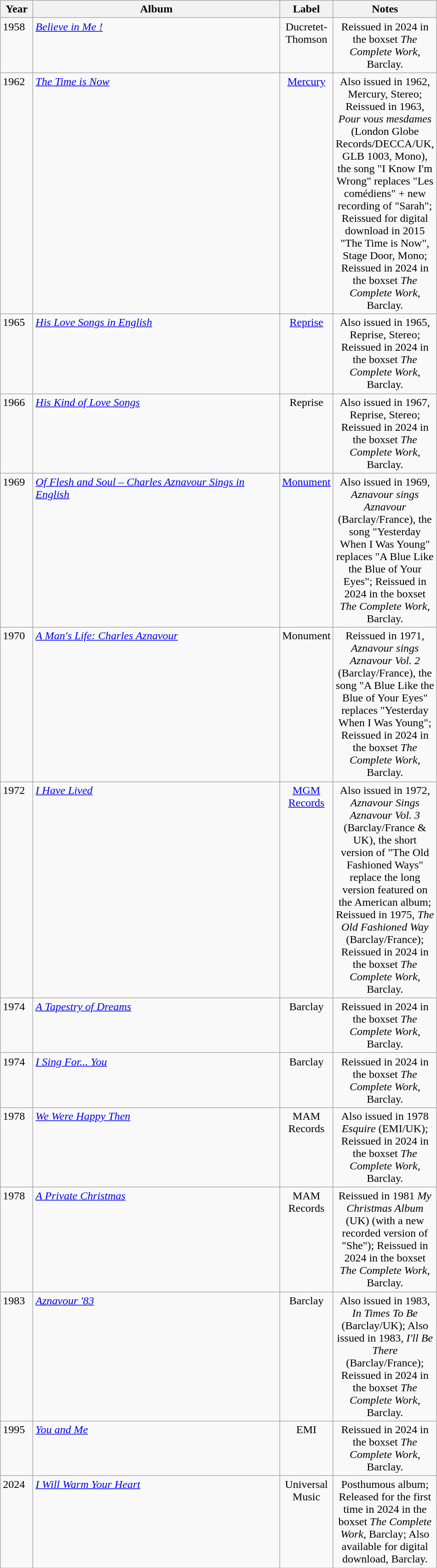<table class="wikitable">
<tr>
<th align="left" valign="top" width="40">Year</th>
<th align="left" valign="top" width="350">Album</th>
<th align="center" valign="top" width="70">Label</th>
<th align="left" valign="top" width="130">Notes</th>
</tr>
<tr>
<td align="left" valign="top">1958</td>
<td align="left" valign="top"><em><a href='#'>Believe in Me !</a></em></td>
<td align="center" valign="top">Ducretet-Thomson</td>
<td align="center" valign="top">Reissued in 2024 in the boxset <em>The Complete Work</em>, Barclay.</td>
</tr>
<tr>
<td align="left" valign="top">1962</td>
<td align="left" valign="top"><em><a href='#'>The Time is Now</a></em></td>
<td align="center" valign="top"><a href='#'>Mercury</a></td>
<td align="center" valign="top">Also issued in 1962, Mercury, Stereo; Reissued in 1963, <em>Pour vous mesdames</em> (London Globe Records/DECCA/UK, GLB 1003, Mono), the song "I Know I'm Wrong" replaces "Les comédiens" + new recording of "Sarah"; Reissued for digital download in 2015 "The Time is Now", Stage Door, Mono; Reissued in 2024 in the boxset <em>The Complete Work</em>, Barclay.</td>
</tr>
<tr>
<td align="left" valign="top">1965</td>
<td align="left" valign="top"><em><a href='#'>His Love Songs in English</a></em></td>
<td align="center" valign="top"><a href='#'>Reprise</a></td>
<td align="center" valign="top">Also issued in 1965, Reprise, Stereo; Reissued in 2024 in the boxset <em>The Complete Work</em>, Barclay.</td>
</tr>
<tr>
<td align="left" valign="top">1966</td>
<td align="left" valign="top"><em><a href='#'>His Kind of Love Songs</a></em></td>
<td align="center" valign="top">Reprise</td>
<td align="center" valign="top">Also issued in 1967, Reprise, Stereo; Reissued in 2024 in the boxset <em>The Complete Work</em>, Barclay.</td>
</tr>
<tr>
<td align="left" valign="top">1969</td>
<td align="left" valign="top"><em><a href='#'>Of Flesh and Soul – Charles Aznavour Sings in English</a></em></td>
<td align="center" valign="top"><a href='#'>Monument</a></td>
<td align="center" valign="top">Also issued in 1969, <em>Aznavour sings Aznavour</em> (Barclay/France), the song "Yesterday When I Was Young" replaces "A Blue Like the Blue of Your Eyes"; Reissued in 2024 in the boxset <em>The Complete Work</em>, Barclay.</td>
</tr>
<tr>
<td align="left" valign="top">1970</td>
<td align="left" valign="top"><em><a href='#'>A Man's Life: Charles Aznavour</a></em></td>
<td align="center" valign="top">Monument</td>
<td align="center" valign="top">Reissued in 1971, <em>Aznavour sings Aznavour Vol. 2</em> (Barclay/France), the song  "A Blue Like the Blue of Your Eyes" replaces "Yesterday When I Was Young"; Reissued in 2024 in the boxset <em>The Complete Work</em>, Barclay.</td>
</tr>
<tr>
<td align="left" valign="top">1972</td>
<td align="left" valign="top"><em><a href='#'>I Have Lived</a></em></td>
<td align="center" valign="top"><a href='#'>MGM Records</a></td>
<td align="center" valign="top">Also issued in 1972, <em>Aznavour Sings Aznavour Vol. 3</em> (Barclay/France & UK), the short version of "The Old Fashioned Ways" replace the long version featured on the American album; Reissued in 1975, <em>The Old Fashioned Way</em> (Barclay/France); Reissued in 2024 in the boxset <em>The Complete Work</em>, Barclay.</td>
</tr>
<tr>
<td align="left" valign="top">1974</td>
<td align="left" valign="top"><em><a href='#'>A Tapestry of Dreams</a></em></td>
<td align="center" valign="top">Barclay</td>
<td align="center" valign="top">Reissued in 2024 in the boxset <em>The Complete Work</em>, Barclay.</td>
</tr>
<tr>
<td align="left" valign="top">1974</td>
<td align="left" valign="top"><em><a href='#'>I Sing For... You</a></em></td>
<td align="center" valign="top">Barclay</td>
<td align="center" valign="top">Reissued in 2024 in the boxset <em>The Complete Work</em>, Barclay.</td>
</tr>
<tr>
<td align="left" valign="top">1978</td>
<td align="left" valign="top"><em><a href='#'>We Were Happy Then</a></em></td>
<td align="center" valign="top">MAM Records</td>
<td align="center" valign="top">Also issued in 1978 <em>Esquire</em> (EMI/UK); Reissued in 2024 in the boxset <em>The Complete Work</em>, Barclay.</td>
</tr>
<tr>
<td align="left" valign="top">1978</td>
<td align="left" valign="top"><em><a href='#'>A Private Christmas</a></em></td>
<td align="center" valign="top">MAM Records</td>
<td align="center" valign="top">Reissued in 1981 <em>My Christmas Album</em> (UK) (with a new recorded version of "She"); Reissued in 2024 in the boxset <em>The Complete Work</em>, Barclay.</td>
</tr>
<tr>
<td align="left" valign="top">1983</td>
<td align="left" valign="top"><em><a href='#'>Aznavour '83</a></em></td>
<td align="center" valign="top">Barclay</td>
<td align="center" valign="top">Also issued in 1983, <em>In Times To Be</em> (Barclay/UK); Also issued in 1983, <em>I'll Be There</em> (Barclay/France); Reissued in 2024 in the boxset <em>The Complete Work</em>, Barclay.</td>
</tr>
<tr>
<td align="left" valign="top">1995</td>
<td align="left" valign="top"><em><a href='#'>You and Me</a></em></td>
<td align="center" valign="top">EMI</td>
<td align="center" valign="top">Reissued in 2024 in the boxset <em>The Complete Work</em>, Barclay.</td>
</tr>
<tr>
<td align="left" valign="top">2024</td>
<td align="left" valign="top"><em><a href='#'>I Will Warm Your Heart</a></em></td>
<td align="center" valign="top">Universal Music</td>
<td align="center" valign="top">Posthumous album; Released for the first time in 2024 in the boxset <em>The Complete Work</em>, Barclay; Also available for digital download, Barclay.</td>
</tr>
</table>
